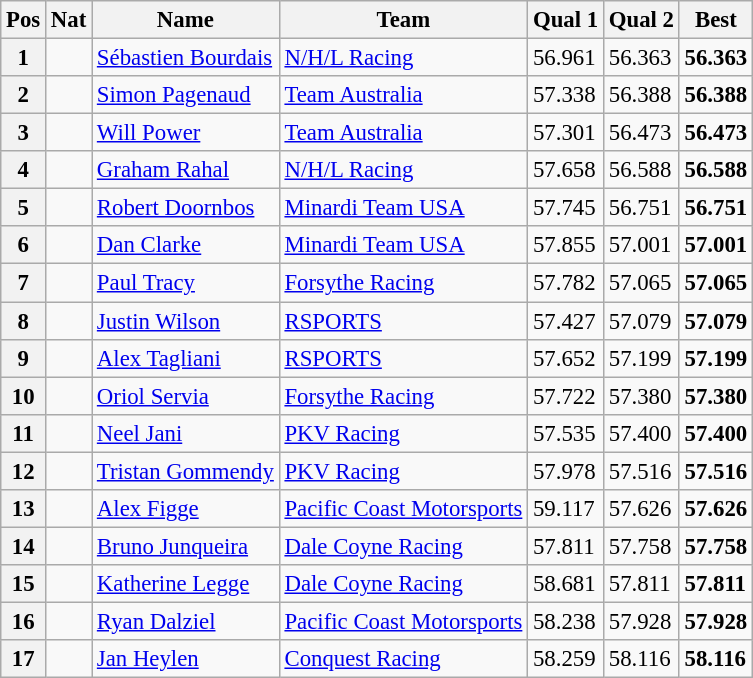<table class="wikitable" style="font-size: 95%;">
<tr>
<th>Pos</th>
<th>Nat</th>
<th>Name</th>
<th>Team</th>
<th>Qual 1</th>
<th>Qual 2</th>
<th>Best</th>
</tr>
<tr>
<th>1</th>
<td></td>
<td><a href='#'>Sébastien Bourdais</a></td>
<td><a href='#'>N/H/L Racing</a></td>
<td>56.961</td>
<td>56.363</td>
<td><strong>56.363</strong></td>
</tr>
<tr>
<th>2</th>
<td></td>
<td><a href='#'>Simon Pagenaud</a></td>
<td><a href='#'>Team Australia</a></td>
<td>57.338</td>
<td>56.388</td>
<td><strong>56.388</strong></td>
</tr>
<tr>
<th>3</th>
<td></td>
<td><a href='#'>Will Power</a></td>
<td><a href='#'>Team Australia</a></td>
<td>57.301</td>
<td>56.473</td>
<td><strong>56.473</strong></td>
</tr>
<tr>
<th>4</th>
<td></td>
<td><a href='#'>Graham Rahal</a></td>
<td><a href='#'>N/H/L Racing</a></td>
<td>57.658</td>
<td>56.588</td>
<td><strong>56.588</strong></td>
</tr>
<tr>
<th>5</th>
<td></td>
<td><a href='#'>Robert Doornbos</a></td>
<td><a href='#'>Minardi Team USA</a></td>
<td>57.745</td>
<td>56.751</td>
<td><strong>56.751</strong></td>
</tr>
<tr>
<th>6</th>
<td></td>
<td><a href='#'>Dan Clarke</a></td>
<td><a href='#'>Minardi Team USA</a></td>
<td>57.855</td>
<td>57.001</td>
<td><strong>57.001</strong></td>
</tr>
<tr>
<th>7</th>
<td></td>
<td><a href='#'>Paul Tracy</a></td>
<td><a href='#'>Forsythe Racing</a></td>
<td>57.782</td>
<td>57.065</td>
<td><strong>57.065</strong></td>
</tr>
<tr>
<th>8</th>
<td></td>
<td><a href='#'>Justin Wilson</a></td>
<td><a href='#'>RSPORTS</a></td>
<td>57.427</td>
<td>57.079</td>
<td><strong>57.079</strong></td>
</tr>
<tr>
<th>9</th>
<td></td>
<td><a href='#'>Alex Tagliani</a></td>
<td><a href='#'>RSPORTS</a></td>
<td>57.652</td>
<td>57.199</td>
<td><strong>57.199</strong></td>
</tr>
<tr>
<th>10</th>
<td></td>
<td><a href='#'>Oriol Servia</a></td>
<td><a href='#'>Forsythe Racing</a></td>
<td>57.722</td>
<td>57.380</td>
<td><strong>57.380</strong></td>
</tr>
<tr>
<th>11</th>
<td></td>
<td><a href='#'>Neel Jani</a></td>
<td><a href='#'>PKV Racing</a></td>
<td>57.535</td>
<td>57.400</td>
<td><strong>57.400</strong></td>
</tr>
<tr>
<th>12</th>
<td></td>
<td><a href='#'>Tristan Gommendy</a></td>
<td><a href='#'>PKV Racing</a></td>
<td>57.978</td>
<td>57.516</td>
<td><strong>57.516</strong></td>
</tr>
<tr>
<th>13</th>
<td></td>
<td><a href='#'>Alex Figge</a></td>
<td><a href='#'>Pacific Coast Motorsports</a></td>
<td>59.117</td>
<td>57.626</td>
<td><strong>57.626</strong></td>
</tr>
<tr>
<th>14</th>
<td></td>
<td><a href='#'>Bruno Junqueira</a></td>
<td><a href='#'>Dale Coyne Racing</a></td>
<td>57.811</td>
<td>57.758</td>
<td><strong>57.758</strong></td>
</tr>
<tr>
<th>15</th>
<td></td>
<td><a href='#'>Katherine Legge</a></td>
<td><a href='#'>Dale Coyne Racing</a></td>
<td>58.681</td>
<td>57.811</td>
<td><strong>57.811</strong></td>
</tr>
<tr>
<th>16</th>
<td></td>
<td><a href='#'>Ryan Dalziel</a></td>
<td><a href='#'>Pacific Coast Motorsports</a></td>
<td>58.238</td>
<td>57.928</td>
<td><strong>57.928</strong></td>
</tr>
<tr>
<th>17</th>
<td></td>
<td><a href='#'>Jan Heylen</a></td>
<td><a href='#'>Conquest Racing</a></td>
<td>58.259</td>
<td>58.116</td>
<td><strong>58.116</strong></td>
</tr>
</table>
